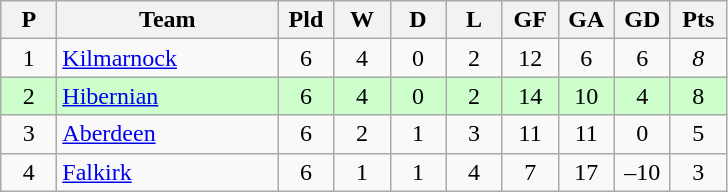<table class="wikitable" style="text-align: center;">
<tr>
<th width=30>P</th>
<th width=140>Team</th>
<th width=30>Pld</th>
<th width=30>W</th>
<th width=30>D</th>
<th width=30>L</th>
<th width=30>GF</th>
<th width=30>GA</th>
<th width=30>GD</th>
<th width=30>Pts</th>
</tr>
<tr>
<td>1</td>
<td align=left><a href='#'>Kilmarnock</a></td>
<td>6</td>
<td>4</td>
<td>0</td>
<td>2</td>
<td>12</td>
<td>6</td>
<td>6</td>
<td><em>8<strong></td>
</tr>
<tr style="background:#ccffcc;">
<td>2</td>
<td align=left><a href='#'>Hibernian</a></td>
<td>6</td>
<td>4</td>
<td>0</td>
<td>2</td>
<td>14</td>
<td>10</td>
<td>4</td>
<td></strong>8<strong></td>
</tr>
<tr>
<td>3</td>
<td align=left><a href='#'>Aberdeen</a></td>
<td>6</td>
<td>2</td>
<td>1</td>
<td>3</td>
<td>11</td>
<td>11</td>
<td>0</td>
<td></strong>5<strong></td>
</tr>
<tr>
<td>4</td>
<td align=left><a href='#'>Falkirk</a></td>
<td>6</td>
<td>1</td>
<td>1</td>
<td>4</td>
<td>7</td>
<td>17</td>
<td>–10</td>
<td></strong>3<strong></td>
</tr>
</table>
